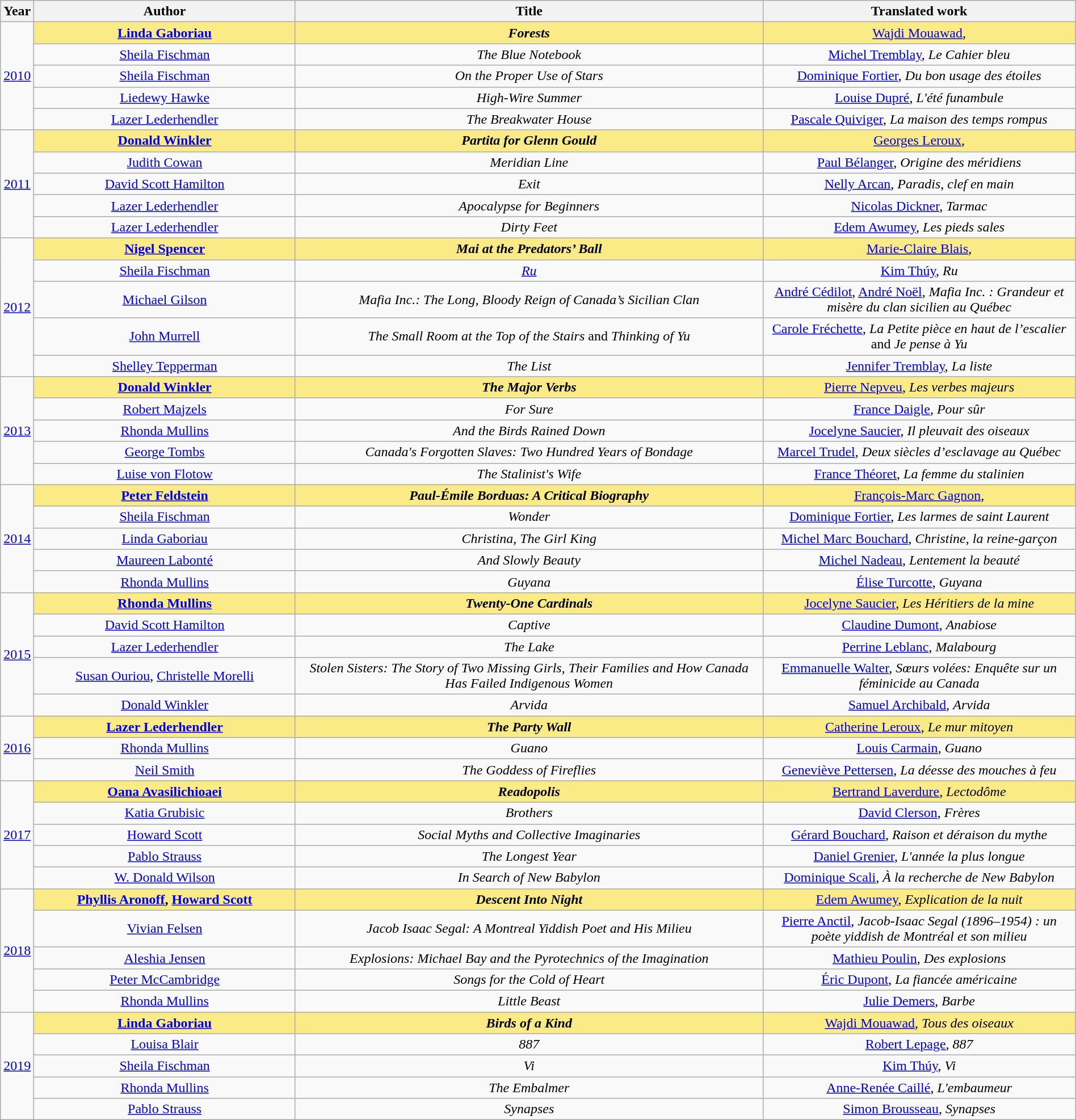<table class="wikitable" width="100%">
<tr>
<th>Year</th>
<th width="25%">Author</th>
<th width="45%">Title</th>
<th width="30%">Translated work</th>
</tr>
<tr>
<td align="center" rowspan="5"><a href='#'>2010</a></td>
<td align="center" style="background:#FAEB86"><strong><a href='#'>Linda Gaboriau</a></strong></td>
<td align="center" style="background:#FAEB86"><strong><em>Forests</em></strong></td>
<td align="center" style="background:#FAEB86"><a href='#'>Wajdi Mouawad</a>, <em></em></td>
</tr>
<tr>
<td align="center"><a href='#'>Sheila Fischman</a></td>
<td align="center"><em>The Blue Notebook</em></td>
<td align="center"><a href='#'>Michel Tremblay</a>, <em>Le Cahier bleu</em></td>
</tr>
<tr>
<td align="center"><a href='#'>Sheila Fischman</a></td>
<td align="center"><em>On the Proper Use of Stars</em></td>
<td align="center"><a href='#'>Dominique Fortier</a>, <em>Du bon usage des étoiles</em></td>
</tr>
<tr>
<td align="center"><a href='#'>Liedewy Hawke</a></td>
<td align="center"><em>High-Wire Summer</em></td>
<td align="center"><a href='#'>Louise Dupré</a>, <em>L'été funambule</em></td>
</tr>
<tr>
<td align="center"><a href='#'>Lazer Lederhendler</a></td>
<td align="center"><em>The Breakwater House</em></td>
<td align="center"><a href='#'>Pascale Quiviger</a>, <em>La maison des temps rompus</em></td>
</tr>
<tr>
<td align="center" rowspan="5"><a href='#'>2011</a></td>
<td align="center" style="background:#FAEB86"><strong><a href='#'>Donald Winkler</a></strong></td>
<td align="center" style="background:#FAEB86"><strong><em>Partita for Glenn Gould</em></strong></td>
<td align="center" style="background:#FAEB86"><a href='#'>Georges Leroux</a>, <em></em></td>
</tr>
<tr>
<td align="center"><a href='#'>Judith Cowan</a></td>
<td align="center"><em>Meridian Line</em></td>
<td align="center"><a href='#'>Paul Bélanger</a>, <em>Origine des méridiens</em></td>
</tr>
<tr>
<td align="center"><a href='#'>David Scott Hamilton</a></td>
<td align="center"><em>Exit</em></td>
<td align="center"><a href='#'>Nelly Arcan</a>, <em>Paradis, clef en main</em></td>
</tr>
<tr>
<td align="center"><a href='#'>Lazer Lederhendler</a></td>
<td align="center"><em>Apocalypse for Beginners</em></td>
<td align="center"><a href='#'>Nicolas Dickner</a>, <em>Tarmac</em></td>
</tr>
<tr>
<td align="center"><a href='#'>Lazer Lederhendler</a></td>
<td align="center"><em>Dirty Feet</em></td>
<td align="center"><a href='#'>Edem Awumey</a>, <em>Les pieds sales</em></td>
</tr>
<tr>
<td align="center" rowspan="5"><a href='#'>2012</a></td>
<td align="center" style="background:#FAEB86"><strong><a href='#'>Nigel Spencer</a></strong></td>
<td align="center" style="background:#FAEB86"><strong><em>Mai at the Predators’ Ball</em></strong></td>
<td align="center" style="background:#FAEB86"><a href='#'>Marie-Claire Blais</a>, <em></em></td>
</tr>
<tr>
<td align="center"><a href='#'>Sheila Fischman</a></td>
<td align="center"><em><a href='#'>Ru</a></em></td>
<td align="center"><a href='#'>Kim Thúy</a>, <em>Ru</em></td>
</tr>
<tr>
<td align="center"><a href='#'>Michael Gilson</a></td>
<td align="center"><em>Mafia Inc.: The Long, Bloody Reign of Canada’s Sicilian Clan</em></td>
<td align="center"><a href='#'>André Cédilot</a>, <a href='#'>André Noël</a>, <em>Mafia Inc. : Grandeur et misère du clan sicilien au Québec</em></td>
</tr>
<tr>
<td align="center"><a href='#'>John Murrell</a></td>
<td align="center"><em>The Small Room at the Top of the Stairs</em> and <em>Thinking of Yu</em></td>
<td align="center"><a href='#'>Carole Fréchette</a>, <em>La Petite pièce en haut de l’escalier</em> and <em>Je pense à Yu</em></td>
</tr>
<tr>
<td align="center"><a href='#'>Shelley Tepperman</a></td>
<td align="center"><em>The List</em></td>
<td align="center"><a href='#'>Jennifer Tremblay</a>, <em>La liste</em></td>
</tr>
<tr>
<td align="center" rowspan="5"><a href='#'>2013</a></td>
<td align="center" style="background:#FAEB86"><strong><a href='#'>Donald Winkler</a></strong></td>
<td align="center" style="background:#FAEB86"><strong><em>The Major Verbs</em></strong></td>
<td align="center" style="background:#FAEB86"><a href='#'>Pierre Nepveu</a>, <em>Les verbes majeurs</em></td>
</tr>
<tr>
<td align="center"><a href='#'>Robert Majzels</a></td>
<td align="center"><em>For Sure</em></td>
<td align="center"><a href='#'>France Daigle</a>, <em>Pour sûr</em></td>
</tr>
<tr>
<td align="center"><a href='#'>Rhonda Mullins</a></td>
<td align="center"><em>And the Birds Rained Down</em></td>
<td align="center"><a href='#'>Jocelyne Saucier</a>, <em>Il pleuvait des oiseaux</em></td>
</tr>
<tr>
<td align="center"><a href='#'>George Tombs</a></td>
<td align="center"><em>Canada's Forgotten Slaves: Two Hundred Years of Bondage</em></td>
<td align="center"><a href='#'>Marcel Trudel</a>, <em>Deux siècles d’esclavage au Québec</em></td>
</tr>
<tr>
<td align="center"><a href='#'>Luise von Flotow</a></td>
<td align="center"><em>The Stalinist's Wife</em></td>
<td align="center"><a href='#'>France Théoret</a>, <em>La femme du stalinien</em></td>
</tr>
<tr>
<td align="center" rowspan="5"><a href='#'>2014</a></td>
<td align="center"  style="background:#FAEB86"><strong><a href='#'>Peter Feldstein</a></strong></td>
<td align="center"  style="background:#FAEB86"><strong><em>Paul-Émile Borduas: A Critical Biography</em></strong></td>
<td align="center"  style="background:#FAEB86"><a href='#'>François-Marc Gagnon</a>, <em></em></td>
</tr>
<tr>
<td align="center"><a href='#'>Sheila Fischman</a></td>
<td align="center"><em>Wonder</em></td>
<td align="center"><a href='#'>Dominique Fortier</a>, <em>Les larmes de saint Laurent</em></td>
</tr>
<tr>
<td align="center"><a href='#'>Linda Gaboriau</a></td>
<td align="center"><em>Christina, The Girl King</em></td>
<td align="center"><a href='#'>Michel Marc Bouchard</a>, <em>Christine, la reine-garçon</em></td>
</tr>
<tr>
<td align="center"><a href='#'>Maureen Labonté</a></td>
<td align="center"><em>And Slowly Beauty</em></td>
<td align="center"><a href='#'>Michel Nadeau</a>, <em>Lentement la beauté</em></td>
</tr>
<tr>
<td align="center"><a href='#'>Rhonda Mullins</a></td>
<td align="center"><em>Guyana</em></td>
<td align="center"><a href='#'>Élise Turcotte</a>, <em>Guyana</em></td>
</tr>
<tr>
<td align="center" rowspan="5"><a href='#'>2015</a></td>
<td align="center"  style="background:#FAEB86"><strong><a href='#'>Rhonda Mullins</a></strong></td>
<td align="center"  style="background:#FAEB86"><strong><em>Twenty-One Cardinals</em></strong></td>
<td align="center"  style="background:#FAEB86"><a href='#'>Jocelyne Saucier</a>, <em>Les Héritiers de la mine</em></td>
</tr>
<tr>
<td align="center"><a href='#'>David Scott Hamilton</a></td>
<td align="center"><em>Captive</em></td>
<td align="center"><a href='#'>Claudine Dumont</a>, <em>Anabiose</em></td>
</tr>
<tr>
<td align="center"><a href='#'>Lazer Lederhendler</a></td>
<td align="center"><em>The Lake</em></td>
<td align="center"><a href='#'>Perrine Leblanc</a>, <em>Malabourg</em></td>
</tr>
<tr>
<td align="center"><a href='#'>Susan Ouriou</a>, <a href='#'>Christelle Morelli</a></td>
<td align="center"><em>Stolen Sisters: The Story of Two Missing Girls, Their Families and How Canada Has Failed Indigenous Women</em></td>
<td align="center"><a href='#'>Emmanuelle Walter</a>, <em>Sœurs volées: Enquête sur un féminicide au Canada</em></td>
</tr>
<tr>
<td align="center"><a href='#'>Donald Winkler</a></td>
<td align="center"><em>Arvida</em></td>
<td align="center"><a href='#'>Samuel Archibald</a>, <em>Arvida</em></td>
</tr>
<tr>
<td align="center" rowspan="3"><a href='#'>2016</a></td>
<td align="center"  style="background:#FAEB86"><strong><a href='#'>Lazer Lederhendler</a></strong></td>
<td align="center"  style="background:#FAEB86"><strong><em>The Party Wall</em></strong></td>
<td align="center"  style="background:#FAEB86"><a href='#'>Catherine Leroux</a>, <em>Le mur mitoyen</em></td>
</tr>
<tr>
<td align="center"><a href='#'>Rhonda Mullins</a></td>
<td align="center"><em>Guano</em></td>
<td align="center"><a href='#'>Louis Carmain</a>, <em>Guano</em></td>
</tr>
<tr>
<td align="center"><a href='#'>Neil Smith</a></td>
<td align="center"><em>The Goddess of Fireflies</em></td>
<td align="center"><a href='#'>Geneviève Pettersen</a>, <em>La déesse des mouches à feu</em></td>
</tr>
<tr>
<td align="center" rowspan="5"><a href='#'>2017</a></td>
<td align="center"  style="background:#FAEB86"><strong><a href='#'>Oana Avasilichioaei</a></strong></td>
<td align="center"  style="background:#FAEB86"><strong><em>Readopolis</em></strong></td>
<td align="center"  style="background:#FAEB86"><a href='#'>Bertrand Laverdure</a>, <em>Lectodôme</em></td>
</tr>
<tr>
<td align="center"><a href='#'>Katia Grubisic</a></td>
<td align="center"><em>Brothers</em></td>
<td align="center"><a href='#'>David Clerson</a>, <em>Frères</em></td>
</tr>
<tr>
<td align="center"><a href='#'>Howard Scott</a></td>
<td align="center"><em>Social Myths and Collective Imaginaries</em></td>
<td align="center"><a href='#'>Gérard Bouchard</a>, <em>Raison et déraison du mythe</em></td>
</tr>
<tr>
<td align="center"><a href='#'>Pablo Strauss</a></td>
<td align="center"><em>The Longest Year</em></td>
<td align="center"><a href='#'>Daniel Grenier</a>, <em>L'année la plus longue</em></td>
</tr>
<tr>
<td align="center"><a href='#'>W. Donald Wilson</a></td>
<td align="center"><em>In Search of New Babylon</em></td>
<td align="center"><a href='#'>Dominique Scali</a>, <em>À la recherche de New Babylon</em></td>
</tr>
<tr>
<td align="center" rowspan="5"><a href='#'>2018</a></td>
<td align="center"  style="background:#FAEB86"><strong><a href='#'>Phyllis Aronoff</a>, <a href='#'>Howard Scott</a></strong></td>
<td align="center"  style="background:#FAEB86"><strong><em>Descent Into Night</em></strong></td>
<td align="center"  style="background:#FAEB86"><a href='#'>Edem Awumey</a>, <em>Explication de la nuit</em></td>
</tr>
<tr>
<td align="center"><a href='#'>Vivian Felsen</a></td>
<td align="center"><em>Jacob Isaac Segal: A Montreal Yiddish Poet and His Milieu</em></td>
<td align="center"><a href='#'>Pierre Anctil</a>, <em>Jacob-Isaac Segal (1896–1954) : un poète yiddish de Montréal et son milieu</em></td>
</tr>
<tr>
<td align="center"><a href='#'>Aleshia Jensen</a></td>
<td align="center"><em>Explosions: Michael Bay and the Pyrotechnics of the Imagination</em></td>
<td align="center"><a href='#'>Mathieu Poulin</a>, <em>Des explosions</em></td>
</tr>
<tr>
<td align="center"><a href='#'>Peter McCambridge</a></td>
<td align="center"><em>Songs for the Cold of Heart</em></td>
<td align="center"><a href='#'>Éric Dupont</a>, <em>La fiancée américaine</em></td>
</tr>
<tr>
<td align="center"><a href='#'>Rhonda Mullins</a></td>
<td align="center"><em>Little Beast</em></td>
<td align="center"><a href='#'>Julie Demers</a>, <em>Barbe</em></td>
</tr>
<tr>
<td align="center" rowspan="5"><a href='#'>2019</a></td>
<td align="center"  style="background:#FAEB86"><strong><a href='#'>Linda Gaboriau</a></strong></td>
<td align="center"  style="background:#FAEB86"><strong><em>Birds of a Kind</em></strong></td>
<td align="center"  style="background:#FAEB86"><a href='#'>Wajdi Mouawad</a>, <em>Tous des oiseaux</em></td>
</tr>
<tr>
<td align="center"><a href='#'>Louisa Blair</a></td>
<td align="center"><em>887</em></td>
<td align="center"><a href='#'>Robert Lepage</a>, <em>887</em></td>
</tr>
<tr>
<td align="center"><a href='#'>Sheila Fischman</a></td>
<td align="center"><em>Vi</em></td>
<td align="center"><a href='#'>Kim Thúy</a>, <em>Vi</em></td>
</tr>
<tr>
<td align="center"><a href='#'>Rhonda Mullins</a></td>
<td align="center"><em>The Embalmer</em></td>
<td align="center"><a href='#'>Anne-Renée Caillé</a>, <em>L'embaumeur</em></td>
</tr>
<tr>
<td align="center"><a href='#'>Pablo Strauss</a></td>
<td align="center"><em>Synapses</em></td>
<td align="center"><a href='#'>Simon Brousseau</a>, <em>Synapses</em></td>
</tr>
</table>
